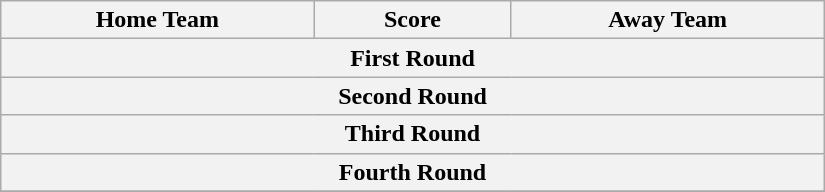<table class="wikitable" style="text-align: center; width:550px">
<tr>
<th scope="col" width="195px">Home Team</th>
<th scope="col" width="120px">Score</th>
<th scope="col" width="195px">Away Team</th>
</tr>
<tr>
<th colspan="3">First Round<br>



</th>
</tr>
<tr>
<th colspan="3">Second Round<br>


</th>
</tr>
<tr>
<th colspan="3">Third Round<br>
</th>
</tr>
<tr>
<th colspan="3">Fourth Round<br></th>
</tr>
<tr>
</tr>
</table>
